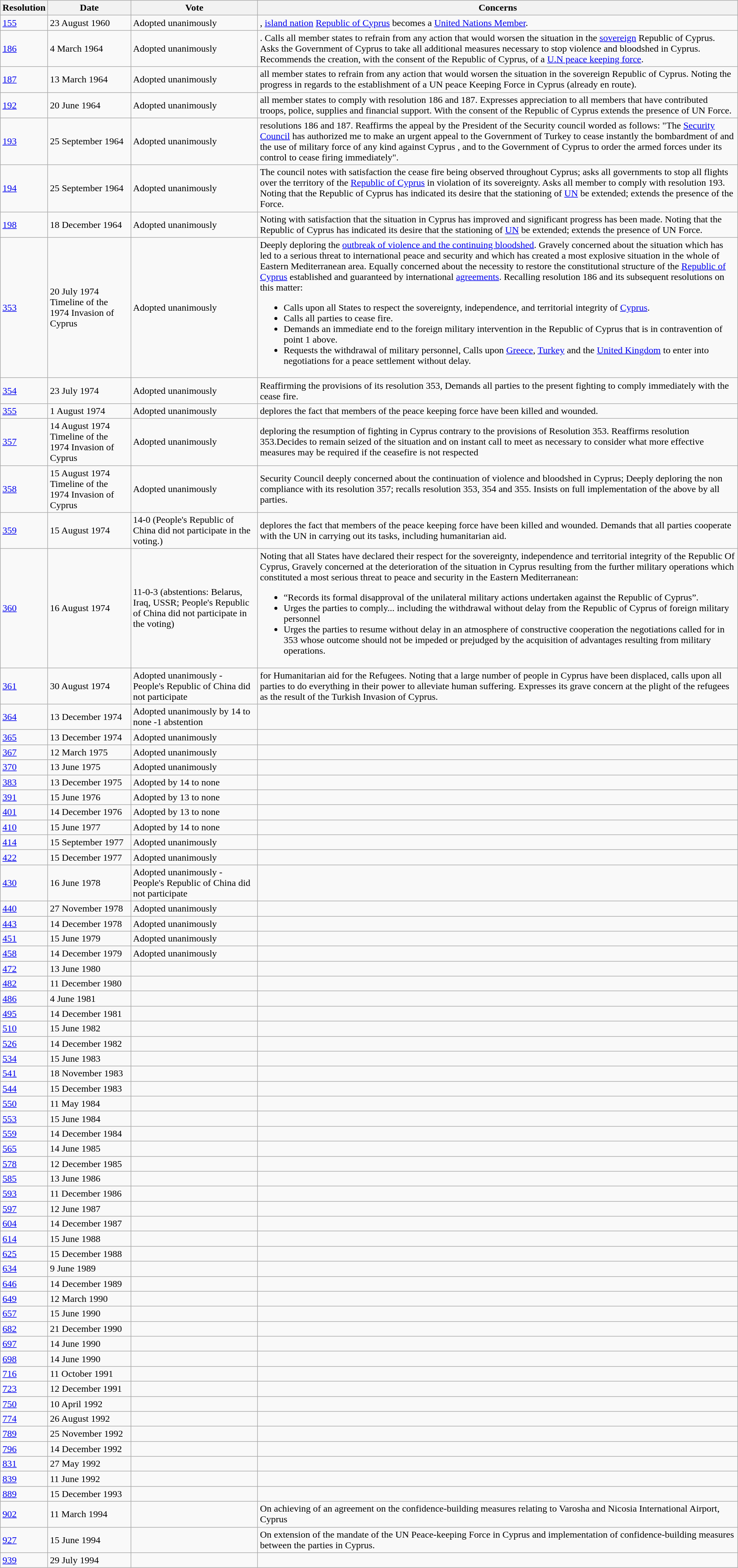<table class="wikitable">
<tr>
<th>Resolution</th>
<th>Date</th>
<th>Vote</th>
<th>Concerns</th>
</tr>
<tr>
<td><a href='#'>155</a></td>
<td>23 August 1960</td>
<td>Adopted unanimously</td>
<td>, <a href='#'>island nation</a> <a href='#'>Republic of Cyprus</a> becomes a <a href='#'>United Nations Member</a>.</td>
</tr>
<tr>
<td><a href='#'>186</a></td>
<td>4 March 1964</td>
<td>Adopted unanimously</td>
<td>. Calls all member states to refrain from any action that would worsen the situation in the <a href='#'>sovereign</a> Republic of Cyprus. Asks the Government of Cyprus to take all additional measures necessary to stop violence and bloodshed in Cyprus.<br>Recommends the creation, with the consent of the Republic of Cyprus, of a <a href='#'>U.N peace keeping force</a>.</td>
</tr>
<tr>
<td><a href='#'>187</a></td>
<td>13 March 1964</td>
<td>Adopted unanimously</td>
<td> all member states to refrain from any action that would worsen the situation in the sovereign Republic of Cyprus. Noting the progress in regards to the establishment of a UN peace Keeping Force in Cyprus (already en route).</td>
</tr>
<tr>
<td><a href='#'>192</a></td>
<td>20 June 1964</td>
<td>Adopted unanimously</td>
<td> all member states to comply with resolution 186 and 187. Expresses appreciation to all members that have contributed troops, police, supplies and financial support. With the consent of the Republic of Cyprus extends the presence of UN Force.</td>
</tr>
<tr>
<td><a href='#'>193</a></td>
<td>25 September 1964</td>
<td>Adopted unanimously</td>
<td> resolutions 186 and 187. Reaffirms the appeal by the President of the Security council worded as follows: "The <a href='#'>Security Council</a> has authorized me to make an urgent appeal to the Government of Turkey to cease instantly the bombardment of and the use of military force of any kind against Cyprus , and to the Government of Cyprus to order the armed forces under its control to cease firing immediately".</td>
</tr>
<tr>
<td><a href='#'>194</a></td>
<td>25 September 1964</td>
<td>Adopted unanimously</td>
<td> The council notes with satisfaction the cease fire being observed throughout Cyprus; asks all governments to stop all flights over the territory of the <a href='#'>Republic of Cyprus</a> in violation of its sovereignty. Asks all member to comply with resolution 193. Noting that the Republic of Cyprus has indicated its desire that the stationing of <a href='#'>UN</a> be extended;  extends the presence of the Force.</td>
</tr>
<tr>
<td><a href='#'>198</a></td>
<td>18 December 1964</td>
<td>Adopted unanimously</td>
<td>Noting with satisfaction that the situation in Cyprus has improved and significant progress has been made. Noting that the Republic of Cyprus has indicated its desire that the stationing of <a href='#'>UN</a> be extended; extends the presence of UN Force.</td>
</tr>
<tr>
<td><a href='#'>353</a></td>
<td>20 July 1974  Timeline of the 1974 Invasion of Cyprus</td>
<td>Adopted unanimously</td>
<td> Deeply deploring the <a href='#'>outbreak of violence and the continuing bloodshed</a>. Gravely concerned about the situation which has led to a serious threat to international peace and security and which has created a most explosive situation in the whole of Eastern Mediterranean area. Equally concerned about the necessity to restore the constitutional structure of the <a href='#'>Republic of Cyprus</a> established and guaranteed by international <a href='#'>agreements</a>. Recalling resolution 186 and its subsequent resolutions on this matter:<br><ul><li>Calls upon all States to respect the sovereignty, independence, and territorial integrity of <a href='#'>Cyprus</a>.</li><li>Calls all parties to cease fire.</li><li>Demands an immediate end to the foreign military intervention in the Republic of Cyprus that is in contravention of point 1 above.</li><li>Requests the withdrawal of military personnel, Calls upon <a href='#'>Greece</a>, <a href='#'>Turkey</a> and the <a href='#'>United Kingdom</a> to enter into negotiations for a peace settlement without delay.</li></ul></td>
</tr>
<tr>
<td><a href='#'>354</a></td>
<td>23 July 1974</td>
<td>Adopted unanimously</td>
<td>Reaffirming the provisions of its resolution 353, Demands all parties to the present fighting to comply immediately with the cease fire.</td>
</tr>
<tr>
<td><a href='#'>355</a></td>
<td>1 August 1974</td>
<td>Adopted unanimously</td>
<td> deplores the fact that members of the peace keeping force have been killed and wounded.</td>
</tr>
<tr>
<td><a href='#'>357</a></td>
<td>14 August 1974   Timeline of the 1974 Invasion of Cyprus</td>
<td>Adopted unanimously</td>
<td> deploring the resumption of fighting in Cyprus contrary to the provisions of Resolution 353. Reaffirms resolution 353.Decides to remain seized of the situation and on instant call to meet as necessary to consider what more effective measures may be required if the ceasefire is not respected</td>
</tr>
<tr>
<td><a href='#'>358</a></td>
<td>15 August 1974  Timeline of the 1974 Invasion of Cyprus</td>
<td>Adopted unanimously</td>
<td> Security Council deeply concerned about the continuation of violence and bloodshed in Cyprus; Deeply deploring the non compliance with its resolution 357; recalls resolution 353, 354 and 355. Insists on full implementation of the above by all parties.</td>
</tr>
<tr>
<td><a href='#'>359</a></td>
<td>15 August 1974</td>
<td>14-0 (People's Republic of China did not participate in the voting.)</td>
<td> deplores the fact that members of the peace keeping force have been killed and wounded. Demands that all parties cooperate with the UN in carrying out its tasks, including humanitarian aid.</td>
</tr>
<tr>
<td><a href='#'>360</a></td>
<td>16 August 1974</td>
<td>11-0-3 (abstentions: Belarus, Iraq, USSR; People's Republic of China did not participate in the voting)</td>
<td> Noting that all States have declared their respect for the sovereignty, independence and territorial integrity of the Republic Of Cyprus, Gravely concerned at the deterioration of the situation in Cyprus resulting from the further military operations which constituted a most serious threat to peace and security in the Eastern Mediterranean:<br><ul><li>“Records its formal disapproval of the unilateral military actions undertaken against the Republic of Cyprus”.</li><li>Urges the parties to comply... including the withdrawal without delay from the Republic of Cyprus of foreign military personnel</li><li>Urges the parties to resume without delay in an atmosphere of constructive cooperation the negotiations called for in 353 whose outcome should not be impeded or prejudged by the acquisition of advantages resulting from military operations.</li></ul></td>
</tr>
<tr>
<td><a href='#'>361</a></td>
<td>30 August 1974</td>
<td>Adopted unanimously - People's Republic of China did not participate</td>
<td> for Humanitarian aid for the Refugees. Noting that a large number of people in Cyprus have been displaced, calls upon all parties to do everything in their power to alleviate human suffering. Expresses its grave concern at the plight of the refugees as the result of the Turkish Invasion of Cyprus.</td>
</tr>
<tr>
<td><a href='#'>364</a></td>
<td>13 December 1974</td>
<td>Adopted unanimously by 14 to none  -1 abstention</td>
<td></td>
</tr>
<tr>
<td><a href='#'>365</a></td>
<td>13 December 1974</td>
<td>Adopted unanimously</td>
<td></td>
</tr>
<tr>
<td><a href='#'>367</a></td>
<td>12 March 1975</td>
<td>Adopted unanimously</td>
<td></td>
</tr>
<tr>
<td><a href='#'>370</a></td>
<td>13 June 1975</td>
<td>Adopted unanimously</td>
<td></td>
</tr>
<tr>
<td><a href='#'>383</a></td>
<td>13 December 1975</td>
<td>Adopted by 14 to none</td>
<td></td>
</tr>
<tr>
<td><a href='#'>391</a></td>
<td>15 June 1976</td>
<td>Adopted by 13 to none</td>
<td></td>
</tr>
<tr>
<td><a href='#'>401</a></td>
<td>14 December 1976</td>
<td>Adopted by 13 to none</td>
<td></td>
</tr>
<tr>
<td><a href='#'>410</a></td>
<td>15 June 1977</td>
<td>Adopted by 14 to none</td>
<td></td>
</tr>
<tr>
<td><a href='#'>414</a></td>
<td>15 September 1977</td>
<td>Adopted unanimously</td>
<td></td>
</tr>
<tr>
<td><a href='#'>422</a></td>
<td>15 December 1977</td>
<td>Adopted unanimously</td>
<td></td>
</tr>
<tr>
<td><a href='#'>430</a></td>
<td>16 June 1978</td>
<td>Adopted unanimously - People's Republic of China did not participate</td>
<td></td>
</tr>
<tr>
<td><a href='#'>440</a></td>
<td>27 November 1978</td>
<td>Adopted unanimously</td>
<td></td>
</tr>
<tr>
<td><a href='#'>443</a></td>
<td>14 December 1978</td>
<td>Adopted unanimously</td>
<td></td>
</tr>
<tr>
<td><a href='#'>451</a></td>
<td>15 June 1979</td>
<td>Adopted unanimously</td>
<td></td>
</tr>
<tr>
<td><a href='#'>458</a></td>
<td>14 December 1979</td>
<td>Adopted unanimously</td>
<td></td>
</tr>
<tr>
<td><a href='#'>472</a></td>
<td>13 June 1980</td>
<td></td>
<td></td>
</tr>
<tr>
<td><a href='#'>482</a></td>
<td>11 December 1980</td>
<td></td>
<td></td>
</tr>
<tr>
<td><a href='#'>486</a></td>
<td>4 June 1981</td>
<td></td>
<td></td>
</tr>
<tr>
<td><a href='#'>495</a></td>
<td>14 December 1981</td>
<td></td>
<td></td>
</tr>
<tr>
<td><a href='#'>510</a></td>
<td>15 June 1982</td>
<td></td>
<td></td>
</tr>
<tr>
<td><a href='#'>526</a></td>
<td>14 December 1982</td>
<td></td>
<td></td>
</tr>
<tr>
<td><a href='#'>534</a></td>
<td>15 June 1983</td>
<td></td>
<td></td>
</tr>
<tr>
<td><a href='#'>541</a></td>
<td>18 November 1983</td>
<td></td>
<td></td>
</tr>
<tr>
<td><a href='#'>544</a></td>
<td>15 December 1983</td>
<td></td>
<td></td>
</tr>
<tr>
<td><a href='#'>550</a></td>
<td>11 May 1984</td>
<td></td>
<td></td>
</tr>
<tr>
<td><a href='#'>553</a></td>
<td>15 June 1984</td>
<td></td>
<td></td>
</tr>
<tr>
<td><a href='#'>559</a></td>
<td>14 December 1984</td>
<td></td>
<td></td>
</tr>
<tr>
<td><a href='#'>565</a></td>
<td>14 June 1985</td>
<td></td>
<td></td>
</tr>
<tr>
<td><a href='#'>578</a></td>
<td>12 December 1985</td>
<td></td>
<td></td>
</tr>
<tr>
<td><a href='#'>585</a></td>
<td>13 June 1986</td>
<td></td>
<td></td>
</tr>
<tr>
<td><a href='#'>593</a></td>
<td>11 December 1986</td>
<td></td>
<td></td>
</tr>
<tr>
<td><a href='#'>597</a></td>
<td>12 June 1987</td>
<td></td>
<td></td>
</tr>
<tr>
<td><a href='#'>604</a></td>
<td>14 December 1987</td>
<td></td>
<td></td>
</tr>
<tr>
<td><a href='#'>614</a></td>
<td>15 June 1988</td>
<td></td>
<td></td>
</tr>
<tr>
<td><a href='#'>625</a></td>
<td>15 December 1988</td>
<td></td>
<td></td>
</tr>
<tr>
<td><a href='#'>634</a></td>
<td>9 June 1989</td>
<td></td>
<td></td>
</tr>
<tr>
<td><a href='#'>646</a></td>
<td>14 December 1989</td>
<td></td>
<td></td>
</tr>
<tr>
<td><a href='#'>649</a></td>
<td>12 March 1990</td>
<td></td>
<td></td>
</tr>
<tr>
<td><a href='#'>657</a></td>
<td>15 June 1990</td>
<td></td>
<td></td>
</tr>
<tr>
<td><a href='#'>682</a></td>
<td>21 December 1990</td>
<td></td>
<td></td>
</tr>
<tr>
<td><a href='#'>697</a></td>
<td>14 June 1990</td>
<td></td>
<td></td>
</tr>
<tr>
<td><a href='#'>698</a></td>
<td>14 June 1990</td>
<td></td>
<td></td>
</tr>
<tr>
<td><a href='#'>716</a></td>
<td>11 October 1991</td>
<td></td>
<td></td>
</tr>
<tr>
<td><a href='#'>723</a></td>
<td>12 December 1991</td>
<td></td>
<td></td>
</tr>
<tr>
<td><a href='#'>750</a></td>
<td>10 April 1992</td>
<td></td>
<td></td>
</tr>
<tr>
<td><a href='#'>774</a></td>
<td>26 August 1992</td>
<td></td>
<td></td>
</tr>
<tr>
<td><a href='#'>789</a></td>
<td>25 November 1992</td>
<td></td>
<td></td>
</tr>
<tr>
<td><a href='#'>796</a></td>
<td>14 December 1992</td>
<td></td>
<td></td>
</tr>
<tr>
<td><a href='#'>831</a></td>
<td>27 May 1992</td>
<td></td>
<td></td>
</tr>
<tr>
<td><a href='#'>839</a></td>
<td>11 June 1992</td>
<td></td>
<td></td>
</tr>
<tr>
<td><a href='#'>889</a></td>
<td>15 December 1993</td>
<td></td>
<td></td>
</tr>
<tr>
<td><a href='#'>902</a></td>
<td>11 March 1994</td>
<td></td>
<td>On achieving of an agreement on the confidence-building measures relating to Varosha and Nicosia International Airport, Cyprus </td>
</tr>
<tr>
<td><a href='#'>927</a></td>
<td>15 June 1994</td>
<td></td>
<td>On extension of the mandate of the UN Peace-keeping Force in Cyprus and implementation of confidence-building measures between the parties in Cyprus.</td>
</tr>
<tr>
<td><a href='#'>939</a></td>
<td>29 July 1994</td>
<td></td>
<td></td>
</tr>
</table>
